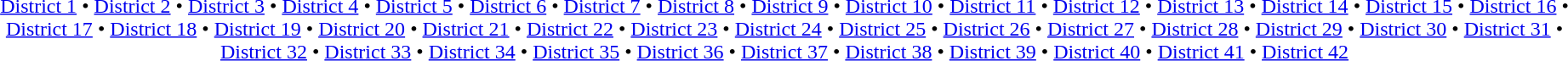<table id=toc class=toc summary=Contents>
<tr>
<td align=center><br><a href='#'>District 1</a> • <a href='#'>District 2</a> • <a href='#'>District 3</a> • <a href='#'>District 4</a> • <a href='#'>District 5</a> • <a href='#'>District 6</a> • <a href='#'>District 7</a> • <a href='#'>District 8</a> • <a href='#'>District 9</a> • <a href='#'>District 10</a> • <a href='#'>District 11</a> • <a href='#'>District 12</a> • <a href='#'>District 13</a> • <a href='#'>District 14</a> • <a href='#'>District 15</a> • <a href='#'>District 16</a> • <a href='#'>District 17</a> • <a href='#'>District 18</a> • <a href='#'>District 19</a> • <a href='#'>District 20</a> • <a href='#'>District 21</a> • <a href='#'>District 22</a> • <a href='#'>District 23</a> • <a href='#'>District 24</a> • <a href='#'>District 25</a> • <a href='#'>District 26</a> • <a href='#'>District 27</a> • <a href='#'>District 28</a> • <a href='#'>District 29</a> • <a href='#'>District 30</a> • <a href='#'>District 31</a> • <a href='#'>District 32</a> • <a href='#'>District 33</a> • <a href='#'>District 34</a> • <a href='#'>District 35</a> • <a href='#'>District 36</a> • <a href='#'>District 37</a> • <a href='#'>District 38</a> • <a href='#'>District 39</a> • <a href='#'>District 40</a> • <a href='#'>District 41</a> • <a href='#'>District 42</a></td>
</tr>
</table>
